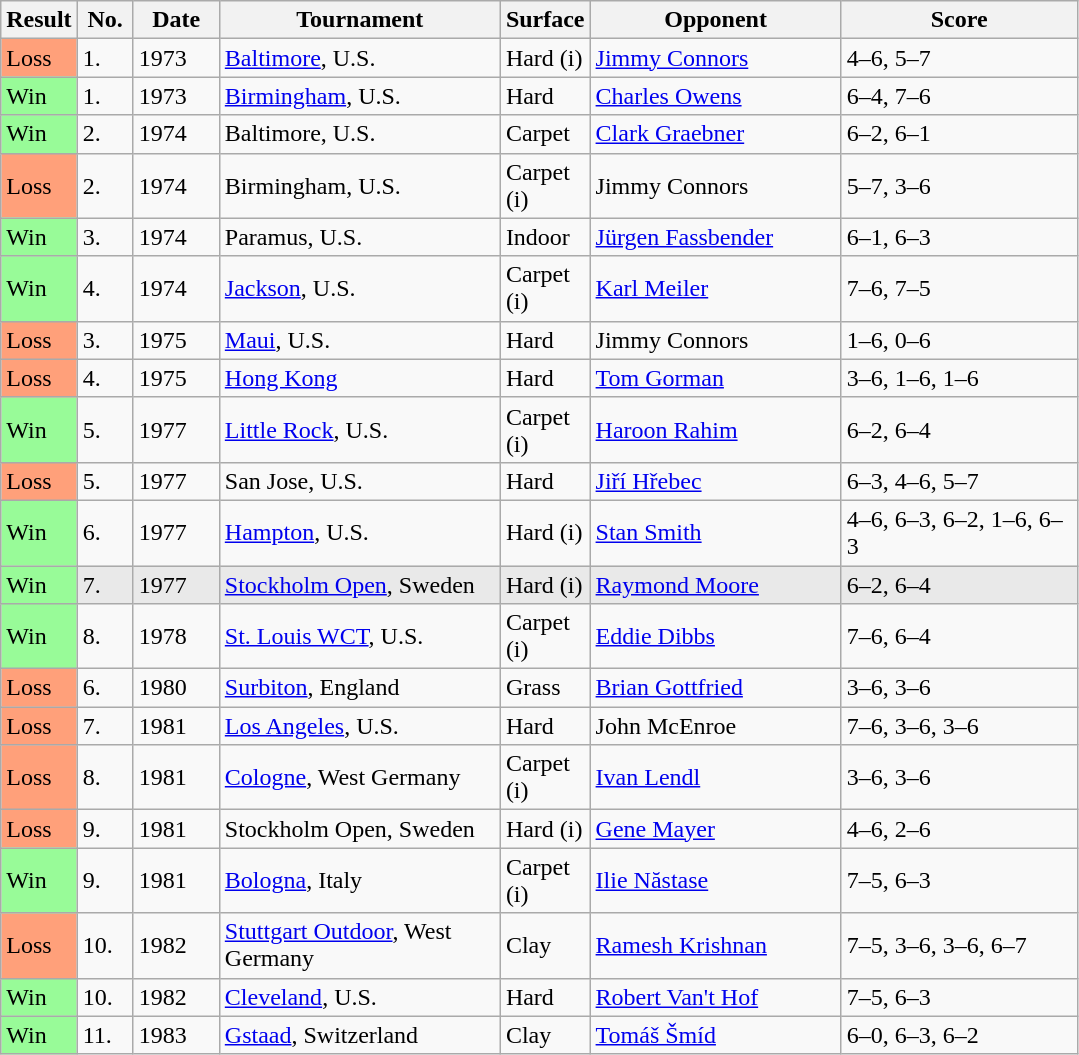<table class="sortable wikitable">
<tr>
<th style="width:40px">Result</th>
<th style="width:30px" class="unsortable">No.</th>
<th style="width:50px">Date</th>
<th style="width:180px">Tournament</th>
<th style="width:50px">Surface</th>
<th style="width:160px">Opponent</th>
<th style="width:150px" class="unsortable">Score</th>
</tr>
<tr>
<td style="background:#ffa07a;">Loss</td>
<td>1.</td>
<td>1973</td>
<td><a href='#'>Baltimore</a>, U.S.</td>
<td>Hard (i)</td>
<td> <a href='#'>Jimmy Connors</a></td>
<td>4–6, 5–7</td>
</tr>
<tr>
<td style="background:#98fb98;">Win</td>
<td>1.</td>
<td>1973</td>
<td><a href='#'>Birmingham</a>, U.S.</td>
<td>Hard</td>
<td> <a href='#'>Charles Owens</a></td>
<td>6–4, 7–6</td>
</tr>
<tr>
<td style="background:#98fb98;">Win</td>
<td>2.</td>
<td>1974</td>
<td>Baltimore, U.S.</td>
<td>Carpet</td>
<td> <a href='#'>Clark Graebner</a></td>
<td>6–2, 6–1</td>
</tr>
<tr>
<td style="background:#ffa07a;">Loss</td>
<td>2.</td>
<td>1974</td>
<td>Birmingham, U.S.</td>
<td>Carpet (i)</td>
<td> Jimmy Connors</td>
<td>5–7, 3–6</td>
</tr>
<tr>
<td style="background:#98fb98;">Win</td>
<td>3.</td>
<td>1974</td>
<td>Paramus, U.S.</td>
<td>Indoor</td>
<td> <a href='#'>Jürgen Fassbender</a></td>
<td>6–1, 6–3</td>
</tr>
<tr>
<td style="background:#98fb98;">Win</td>
<td>4.</td>
<td>1974</td>
<td><a href='#'>Jackson</a>, U.S.</td>
<td>Carpet (i)</td>
<td> <a href='#'>Karl Meiler</a></td>
<td>7–6, 7–5</td>
</tr>
<tr>
<td style="background:#ffa07a;">Loss</td>
<td>3.</td>
<td>1975</td>
<td><a href='#'>Maui</a>, U.S.</td>
<td>Hard</td>
<td> Jimmy Connors</td>
<td>1–6, 0–6</td>
</tr>
<tr>
<td style="background:#ffa07a;">Loss</td>
<td>4.</td>
<td>1975</td>
<td><a href='#'>Hong Kong</a></td>
<td>Hard</td>
<td> <a href='#'>Tom Gorman</a></td>
<td>3–6, 1–6, 1–6</td>
</tr>
<tr>
<td style="background:#98fb98;">Win</td>
<td>5.</td>
<td>1977</td>
<td><a href='#'>Little Rock</a>, U.S.</td>
<td>Carpet (i)</td>
<td> <a href='#'>Haroon Rahim</a></td>
<td>6–2, 6–4</td>
</tr>
<tr>
<td style="background:#ffa07a;">Loss</td>
<td>5.</td>
<td>1977</td>
<td>San Jose, U.S.</td>
<td>Hard</td>
<td> <a href='#'>Jiří Hřebec</a></td>
<td>6–3, 4–6, 5–7</td>
</tr>
<tr>
<td style="background:#98fb98;">Win</td>
<td>6.</td>
<td>1977</td>
<td><a href='#'>Hampton</a>, U.S.</td>
<td>Hard (i)</td>
<td> <a href='#'>Stan Smith</a></td>
<td>4–6, 6–3, 6–2, 1–6, 6–3</td>
</tr>
<tr bgcolor=#E9E9E9>
<td style="background:#98fb98;">Win</td>
<td>7.</td>
<td>1977</td>
<td><a href='#'>Stockholm Open</a>, Sweden</td>
<td>Hard (i)</td>
<td> <a href='#'>Raymond Moore</a></td>
<td>6–2, 6–4</td>
</tr>
<tr>
<td style="background:#98fb98;">Win</td>
<td>8.</td>
<td>1978</td>
<td><a href='#'>St. Louis WCT</a>, U.S.</td>
<td>Carpet (i)</td>
<td> <a href='#'>Eddie Dibbs</a></td>
<td>7–6, 6–4</td>
</tr>
<tr>
<td style="background:#ffa07a;">Loss</td>
<td>6.</td>
<td>1980</td>
<td><a href='#'>Surbiton</a>, England</td>
<td>Grass</td>
<td> <a href='#'>Brian Gottfried</a></td>
<td>3–6, 3–6</td>
</tr>
<tr>
<td style="background:#ffa07a;">Loss</td>
<td>7.</td>
<td>1981</td>
<td><a href='#'>Los Angeles</a>, U.S.</td>
<td>Hard</td>
<td> John McEnroe</td>
<td>7–6, 3–6, 3–6</td>
</tr>
<tr>
<td style="background:#ffa07a;">Loss</td>
<td>8.</td>
<td>1981</td>
<td><a href='#'>Cologne</a>, West Germany</td>
<td>Carpet (i)</td>
<td> <a href='#'>Ivan Lendl</a></td>
<td>3–6, 3–6</td>
</tr>
<tr>
<td style="background:#ffa07a;">Loss</td>
<td>9.</td>
<td>1981</td>
<td>Stockholm Open, Sweden</td>
<td>Hard (i)</td>
<td> <a href='#'>Gene Mayer</a></td>
<td>4–6, 2–6</td>
</tr>
<tr>
<td style="background:#98fb98;">Win</td>
<td>9.</td>
<td>1981</td>
<td><a href='#'>Bologna</a>, Italy</td>
<td>Carpet (i)</td>
<td> <a href='#'>Ilie Năstase</a></td>
<td>7–5, 6–3</td>
</tr>
<tr>
<td style="background:#ffa07a;">Loss</td>
<td>10.</td>
<td>1982</td>
<td><a href='#'>Stuttgart Outdoor</a>, West Germany</td>
<td>Clay</td>
<td> <a href='#'>Ramesh Krishnan</a></td>
<td>7–5, 3–6, 3–6, 6–7</td>
</tr>
<tr>
<td style="background:#98fb98;">Win</td>
<td>10.</td>
<td>1982</td>
<td><a href='#'>Cleveland</a>, U.S.</td>
<td>Hard</td>
<td> <a href='#'>Robert Van't Hof</a></td>
<td>7–5, 6–3</td>
</tr>
<tr>
<td style="background:#98fb98;">Win</td>
<td>11.</td>
<td>1983</td>
<td><a href='#'>Gstaad</a>, Switzerland</td>
<td>Clay</td>
<td> <a href='#'>Tomáš Šmíd</a></td>
<td>6–0, 6–3, 6–2</td>
</tr>
</table>
